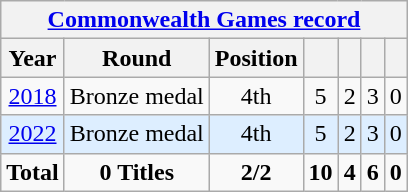<table class="wikitable" style="text-align: center;">
<tr>
<th colspan="10"><a href='#'>Commonwealth Games record</a></th>
</tr>
<tr>
<th>Year</th>
<th>Round</th>
<th>Position</th>
<th></th>
<th></th>
<th></th>
<th></th>
</tr>
<tr>
<td> <a href='#'>2018</a></td>
<td>Bronze medal</td>
<td>4th</td>
<td>5</td>
<td>2</td>
<td>3</td>
<td>0</td>
</tr>
<tr bgcolor="#ddeeff">
<td> <a href='#'>2022</a></td>
<td>Bronze medal</td>
<td>4th</td>
<td>5</td>
<td>2</td>
<td>3</td>
<td>0</td>
</tr>
<tr>
<td colspan="1"><strong>Total</strong></td>
<td><strong>0 Titles</strong></td>
<td><strong>2/2</strong></td>
<td><strong>10</strong></td>
<td><strong>4</strong></td>
<td><strong>6</strong></td>
<td><strong>0</strong></td>
</tr>
</table>
